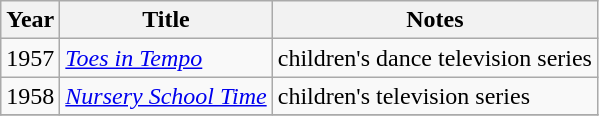<table class="wikitable">
<tr>
<th>Year</th>
<th>Title</th>
<th>Notes</th>
</tr>
<tr>
<td>1957</td>
<td><em><a href='#'>Toes in Tempo</a></em></td>
<td>children's dance television series</td>
</tr>
<tr>
<td>1958</td>
<td><em><a href='#'>Nursery School Time</a></em></td>
<td>children's television series</td>
</tr>
<tr>
</tr>
</table>
